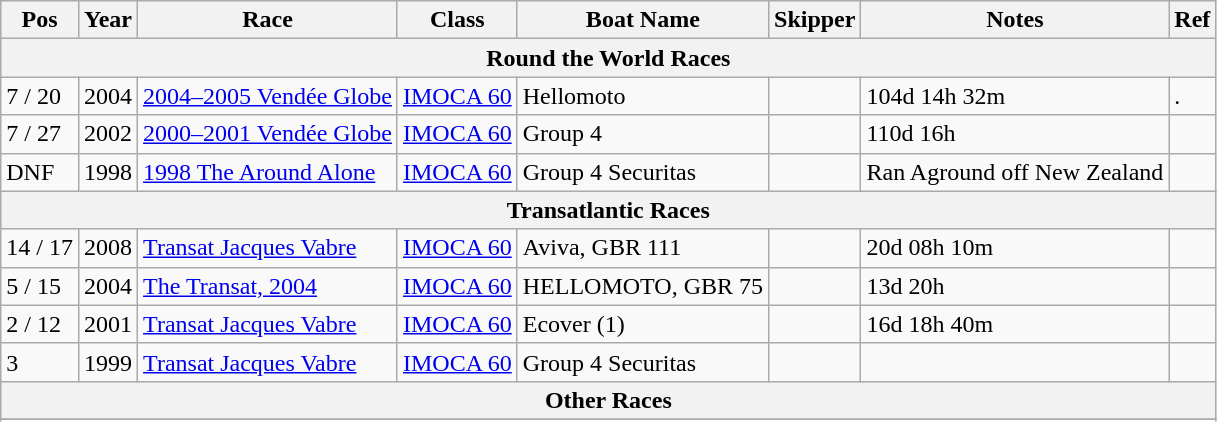<table class="wikitable sortable">
<tr>
<th>Pos</th>
<th>Year</th>
<th>Race</th>
<th>Class</th>
<th>Boat Name</th>
<th>Skipper</th>
<th>Notes</th>
<th>Ref</th>
</tr>
<tr>
<th colspan = 8><strong>Round the World Races</strong></th>
</tr>
<tr>
<td>7 / 20</td>
<td>2004</td>
<td><a href='#'>2004–2005 Vendée Globe</a></td>
<td><a href='#'>IMOCA 60</a></td>
<td>Hellomoto</td>
<td></td>
<td>104d 14h 32m</td>
<td>.</td>
</tr>
<tr>
<td>7 / 27</td>
<td>2002</td>
<td><a href='#'>2000–2001 Vendée Globe</a></td>
<td><a href='#'>IMOCA 60</a></td>
<td>Group 4</td>
<td></td>
<td>110d 16h</td>
<td></td>
</tr>
<tr>
<td>DNF</td>
<td>1998</td>
<td><a href='#'>1998 The Around Alone</a></td>
<td><a href='#'>IMOCA 60</a></td>
<td>Group 4 Securitas</td>
<td></td>
<td>Ran Aground off New Zealand</td>
<td></td>
</tr>
<tr>
<th colspan = 8><strong>Transatlantic Races</strong></th>
</tr>
<tr>
<td>14 / 17</td>
<td>2008</td>
<td><a href='#'>Transat Jacques Vabre</a></td>
<td><a href='#'>IMOCA 60</a></td>
<td>Aviva, GBR 111</td>
<td><br></td>
<td>20d 08h 10m</td>
</tr>
<tr>
<td>5 / 15</td>
<td>2004</td>
<td><a href='#'>The Transat, 2004</a></td>
<td><a href='#'>IMOCA 60</a></td>
<td>HELLOMOTO, GBR 75</td>
<td></td>
<td>13d 20h</td>
<td></td>
</tr>
<tr>
<td>2 / 12</td>
<td>2001</td>
<td><a href='#'>Transat Jacques Vabre</a></td>
<td><a href='#'>IMOCA 60</a></td>
<td>Ecover (1)</td>
<td><br></td>
<td>16d 18h 40m</td>
<td></td>
</tr>
<tr>
<td>3</td>
<td>1999</td>
<td><a href='#'>Transat Jacques Vabre</a></td>
<td><a href='#'>IMOCA 60</a></td>
<td>Group 4 Securitas</td>
<td><br></td>
<td></td>
<td></td>
</tr>
<tr>
<th colspan = 8><strong>Other Races</strong></th>
</tr>
<tr>
</tr>
<tr>
</tr>
</table>
